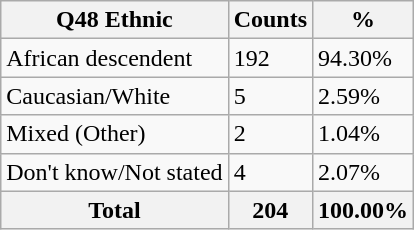<table class="wikitable sortable">
<tr>
<th>Q48 Ethnic</th>
<th>Counts</th>
<th>%</th>
</tr>
<tr>
<td>African descendent</td>
<td>192</td>
<td>94.30%</td>
</tr>
<tr>
<td>Caucasian/White</td>
<td>5</td>
<td>2.59%</td>
</tr>
<tr>
<td>Mixed (Other)</td>
<td>2</td>
<td>1.04%</td>
</tr>
<tr>
<td>Don't know/Not stated</td>
<td>4</td>
<td>2.07%</td>
</tr>
<tr>
<th>Total</th>
<th>204</th>
<th>100.00%</th>
</tr>
</table>
